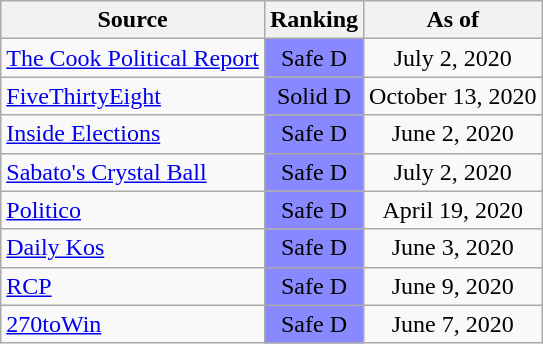<table class="wikitable" style="text-align:center">
<tr>
<th>Source</th>
<th>Ranking</th>
<th>As of</th>
</tr>
<tr>
<td align=left><a href='#'>The Cook Political Report</a></td>
<td style="background:#88f" data-sort-value=-4>Safe D</td>
<td>July 2, 2020</td>
</tr>
<tr>
<td align=left><a href='#'>FiveThirtyEight</a></td>
<td style="background:#88f" data-sort-value=-4>Solid D</td>
<td>October 13, 2020</td>
</tr>
<tr>
<td align=left><a href='#'>Inside Elections</a></td>
<td style="background:#88f" data-sort-value=-4>Safe D</td>
<td>June 2, 2020</td>
</tr>
<tr>
<td align=left><a href='#'>Sabato's Crystal Ball</a></td>
<td style="background:#88f" data-sort-value=-4>Safe D</td>
<td>July 2, 2020</td>
</tr>
<tr>
<td align=left><a href='#'>Politico</a></td>
<td style="background:#88f" data-sort-value=-4>Safe D</td>
<td>April 19, 2020</td>
</tr>
<tr>
<td align=left><a href='#'>Daily Kos</a></td>
<td style="background:#88f" data-sort-value=-4>Safe D</td>
<td>June 3, 2020</td>
</tr>
<tr>
<td align=left><a href='#'>RCP</a></td>
<td style="background:#88f" data-sort-value=-4>Safe D</td>
<td>June 9, 2020</td>
</tr>
<tr>
<td align=left><a href='#'>270toWin</a></td>
<td style="background:#88f" data-sort-value=-4>Safe D</td>
<td>June 7, 2020</td>
</tr>
</table>
